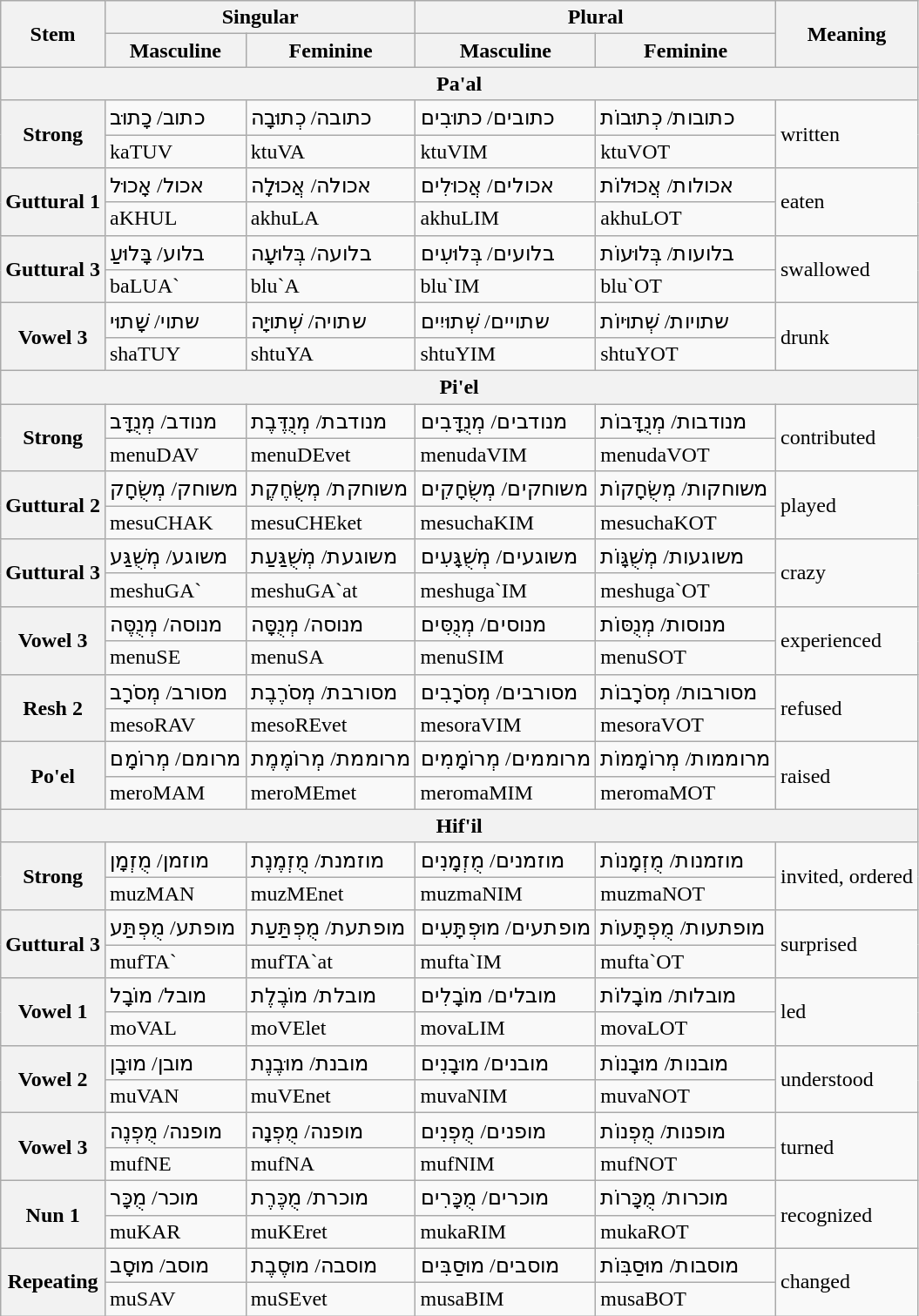<table class="wikitable mw-collapsible mw-collapsed">
<tr>
<th rowspan="2">Stem</th>
<th colspan="2">Singular</th>
<th colspan="2">Plural</th>
<th rowspan="2">Meaning</th>
</tr>
<tr>
<th>Masculine</th>
<th>Feminine</th>
<th>Masculine</th>
<th>Feminine</th>
</tr>
<tr>
<th colspan="6">Pa'al</th>
</tr>
<tr>
<th rowspan="2">Strong</th>
<td>כתוב/ כָתוּב</td>
<td>כתובה/ כְתוּבָה</td>
<td>כתובים/ כתוּבִים</td>
<td>כתובות/ כְתוּבוֹת</td>
<td rowspan="2">written</td>
</tr>
<tr>
<td>kaTUV</td>
<td>ktuVA</td>
<td>ktuVIM</td>
<td>ktuVOT</td>
</tr>
<tr>
<th rowspan="2">Guttural 1</th>
<td>אכול/ אָכוּל</td>
<td>אכולה/ אֲכוּלָה</td>
<td>אכולים/ אֲכוּלִים</td>
<td>אכולות/ אֲכוּלוֹת</td>
<td rowspan="2">eaten</td>
</tr>
<tr>
<td>aKHUL</td>
<td>akhuLA</td>
<td>akhuLIM</td>
<td>akhuLOT</td>
</tr>
<tr>
<th rowspan="2">Guttural 3</th>
<td>בלוע/ בָּלוּעַ</td>
<td>בלועה/ בְּלוּעָה</td>
<td>בלועים/ בְּלוּעִים</td>
<td>בלועות/ בְּלוּעוֹת</td>
<td rowspan="2">swallowed</td>
</tr>
<tr>
<td>baLUA`</td>
<td>blu`A</td>
<td>blu`IM</td>
<td>blu`OT</td>
</tr>
<tr>
<th rowspan="2">Vowel 3</th>
<td>שתוי/ שָׁתוּי</td>
<td>שתויה/ שְׁתוּיָה</td>
<td>שתויים/ שְׁתוּיִים</td>
<td>שתויות/ שְׁתוּיוֹת</td>
<td rowspan="2">drunk</td>
</tr>
<tr>
<td>shaTUY</td>
<td>shtuYA</td>
<td>shtuYIM</td>
<td>shtuYOT</td>
</tr>
<tr>
<th colspan="6">Pi'el</th>
</tr>
<tr>
<th rowspan="2">Strong</th>
<td>מנודב/ מְנֻדָּב</td>
<td>מנודבת/ מְנֻדֶּבֶת</td>
<td>מנודבים/ מְנֻדָּבִים</td>
<td>מנודבות/ מְנֻדָּבוֹת</td>
<td rowspan="2">contributed</td>
</tr>
<tr>
<td>menuDAV</td>
<td>menuDEvet</td>
<td>menudaVIM</td>
<td>menudaVOT</td>
</tr>
<tr>
<th rowspan="2">Guttural 2</th>
<td>משוחק/ מְשֻׂחָק</td>
<td>משוחקת/ מְשֻׂחֶקֶת</td>
<td>משוחקים/ מְשֻׂחָקִים</td>
<td>משוחקות/ מְשֻׂחָקוֹת</td>
<td rowspan="2">played</td>
</tr>
<tr>
<td>mesuCHAK</td>
<td>mesuCHEket</td>
<td>mesuchaKIM</td>
<td>mesuchaKOT</td>
</tr>
<tr>
<th rowspan="2">Guttural 3</th>
<td>משוגע/ מְשֻׁגַּע</td>
<td>משוגעת/ מְשֻׁגַּעַת</td>
<td>משוגעים/ מְשֻׁגָּעִים</td>
<td>משוגעות/ מְשֻׁגָּוֹת</td>
<td rowspan="2">crazy</td>
</tr>
<tr>
<td>meshuGA`</td>
<td>meshuGA`at</td>
<td>meshuga`IM</td>
<td>meshuga`OT</td>
</tr>
<tr>
<th rowspan="2">Vowel 3</th>
<td>מנוסה/ מְנֻסֶּה</td>
<td>מנוסה/ מְנֻסָּה</td>
<td>מנוסים/ מְנֻסִּים</td>
<td>מנוסות/ מְנֻסּוֹת</td>
<td rowspan="2">experienced</td>
</tr>
<tr>
<td>menuSE</td>
<td>menuSA</td>
<td>menuSIM</td>
<td>menuSOT</td>
</tr>
<tr>
<th rowspan="2">Resh 2</th>
<td>מסורב/ מְסֹרָב</td>
<td>מסורבת/ מְסֹרֶבֶת</td>
<td>מסורבים/ מְסֹרָבִים</td>
<td>מסורבות/ מְסֹרָבוֹת</td>
<td rowspan="2">refused</td>
</tr>
<tr>
<td>mesoRAV</td>
<td>mesoREvet</td>
<td>mesoraVIM</td>
<td>mesoraVOT</td>
</tr>
<tr>
<th rowspan="2">Po'el</th>
<td>מרומם/ מְרוֹמָם</td>
<td>מרוממת/ מְרוֹמֶמֶת</td>
<td>מרוממים/ מְרוֹמָמִים</td>
<td>מרוממות/ מְרוֹמָמוֹת</td>
<td rowspan="2">raised</td>
</tr>
<tr>
<td>meroMAM</td>
<td>meroMEmet</td>
<td>meromaMIM</td>
<td>meromaMOT</td>
</tr>
<tr>
<th colspan="6">Hif'il</th>
</tr>
<tr>
<th rowspan="2">Strong</th>
<td>מוזמן/ מֻזְמָן</td>
<td>מוזמנת/ מֻזְמֶנֶת</td>
<td>מוזמנים/ מֻזְמָנִים</td>
<td>מוזמנות/ מֻזְמָנוֹת</td>
<td rowspan="2">invited, ordered</td>
</tr>
<tr>
<td>muzMAN</td>
<td>muzMEnet</td>
<td>muzmaNIM</td>
<td>muzmaNOT</td>
</tr>
<tr>
<th rowspan="2">Guttural 3</th>
<td>מופתע/ מֻפְתַּע</td>
<td>מופתעת/ מֻפְתַּעַת</td>
<td>מופתעים/ מוּפְתָּעִים</td>
<td>מופתעות/ מֻפְתָּעוֹת</td>
<td rowspan="2">surprised</td>
</tr>
<tr>
<td>mufTA`</td>
<td>mufTA`at</td>
<td>mufta`IM</td>
<td>mufta`OT</td>
</tr>
<tr>
<th rowspan="2">Vowel 1</th>
<td>מובל/ מוֹבָל</td>
<td>מובלת/ מוֹבֶלֶת</td>
<td>מובלים/ מוֹבָלִים</td>
<td>מובלות/ מוֹבָלוֹת</td>
<td rowspan="2">led</td>
</tr>
<tr>
<td>moVAL</td>
<td>moVElet</td>
<td>movaLIM</td>
<td>movaLOT</td>
</tr>
<tr>
<th rowspan="2">Vowel 2</th>
<td>מובן/ מוּבָן</td>
<td>מובנת/ מוּבֶנֶת</td>
<td>מובנים/ מוּבָנִים</td>
<td>מובנות/ מוּבָנוֹת</td>
<td rowspan="2">understood</td>
</tr>
<tr>
<td>muVAN</td>
<td>muVEnet</td>
<td>muvaNIM</td>
<td>muvaNOT</td>
</tr>
<tr>
<th rowspan="2">Vowel 3</th>
<td>מופנה/ מֻפְנֶה</td>
<td>מופנה/ מֻפְנָה</td>
<td>מופנים/ מֻפְנִים</td>
<td>מופנות/ מֻפְנוֹת</td>
<td rowspan="2">turned</td>
</tr>
<tr>
<td>mufNE</td>
<td>mufNA</td>
<td>mufNIM</td>
<td>mufNOT</td>
</tr>
<tr>
<th rowspan="2">Nun 1</th>
<td>מוכר/ מֻכָּר</td>
<td>מוכרת/ מֻכֶּרֶת</td>
<td>מוכרים/ מֻכָּרִים</td>
<td>מוכרות/ מֻכָּרוֹת</td>
<td rowspan="2">recognized</td>
</tr>
<tr>
<td>muKAR</td>
<td>muKEret</td>
<td>mukaRIM</td>
<td>mukaROT</td>
</tr>
<tr>
<th rowspan="2">Repeating</th>
<td>מוסב/ מוּסָב</td>
<td>מוסבה/ מוּסֶבֶת</td>
<td>מוסבים/ מוּסַבִּים</td>
<td>מוסבות/ מוּסַבִּוֹת</td>
<td rowspan="2">changed</td>
</tr>
<tr>
<td>muSAV</td>
<td>muSEvet</td>
<td>musaBIM</td>
<td>musaBOT</td>
</tr>
</table>
